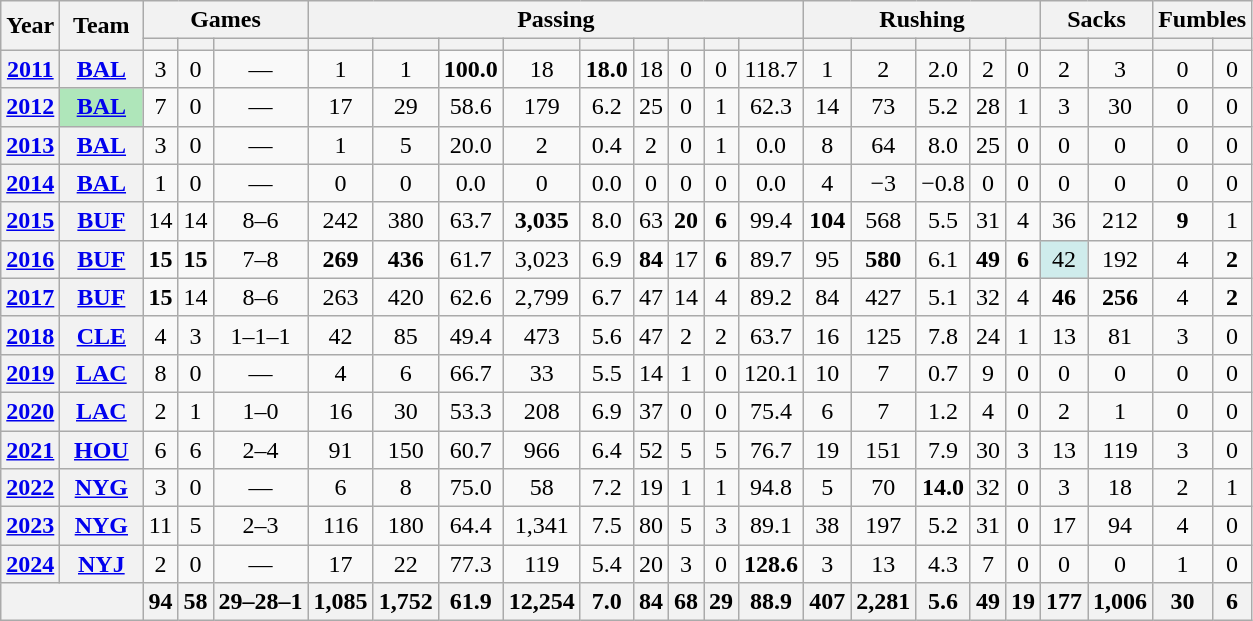<table class="wikitable" style="text-align:center;">
<tr>
<th rowspan="2">Year</th>
<th rowspan="2">Team</th>
<th colspan="3">Games</th>
<th colspan="9">Passing</th>
<th colspan="5">Rushing</th>
<th colspan="2">Sacks</th>
<th colspan="2">Fumbles</th>
</tr>
<tr>
<th></th>
<th></th>
<th></th>
<th></th>
<th></th>
<th></th>
<th></th>
<th></th>
<th></th>
<th></th>
<th></th>
<th></th>
<th></th>
<th></th>
<th></th>
<th></th>
<th></th>
<th></th>
<th></th>
<th></th>
<th></th>
</tr>
<tr>
<th><a href='#'>2011</a></th>
<th><a href='#'>BAL</a></th>
<td>3</td>
<td>0</td>
<td>—</td>
<td>1</td>
<td>1</td>
<td><strong>100.0</strong></td>
<td>18</td>
<td><strong>18.0</strong></td>
<td>18</td>
<td>0</td>
<td>0</td>
<td>118.7</td>
<td>1</td>
<td>2</td>
<td>2.0</td>
<td>2</td>
<td>0</td>
<td>2</td>
<td>3</td>
<td>0</td>
<td>0</td>
</tr>
<tr>
<th><a href='#'>2012</a></th>
<th style="background:#afe6ba; width:3em;"><a href='#'>BAL</a></th>
<td>7</td>
<td>0</td>
<td>—</td>
<td>17</td>
<td>29</td>
<td>58.6</td>
<td>179</td>
<td>6.2</td>
<td>25</td>
<td>0</td>
<td>1</td>
<td>62.3</td>
<td>14</td>
<td>73</td>
<td>5.2</td>
<td>28</td>
<td>1</td>
<td>3</td>
<td>30</td>
<td>0</td>
<td>0</td>
</tr>
<tr>
<th><a href='#'>2013</a></th>
<th><a href='#'>BAL</a></th>
<td>3</td>
<td>0</td>
<td>—</td>
<td>1</td>
<td>5</td>
<td>20.0</td>
<td>2</td>
<td>0.4</td>
<td>2</td>
<td>0</td>
<td>1</td>
<td>0.0</td>
<td>8</td>
<td>64</td>
<td>8.0</td>
<td>25</td>
<td>0</td>
<td>0</td>
<td>0</td>
<td>0</td>
<td>0</td>
</tr>
<tr>
<th><a href='#'>2014</a></th>
<th><a href='#'>BAL</a></th>
<td>1</td>
<td>0</td>
<td>—</td>
<td>0</td>
<td>0</td>
<td>0.0</td>
<td>0</td>
<td>0.0</td>
<td>0</td>
<td>0</td>
<td>0</td>
<td>0.0</td>
<td>4</td>
<td>−3</td>
<td>−0.8</td>
<td>0</td>
<td>0</td>
<td>0</td>
<td>0</td>
<td>0</td>
<td>0</td>
</tr>
<tr>
<th><a href='#'>2015</a></th>
<th><a href='#'>BUF</a></th>
<td>14</td>
<td>14</td>
<td>8–6</td>
<td>242</td>
<td>380</td>
<td>63.7</td>
<td><strong>3,035</strong></td>
<td>8.0</td>
<td>63</td>
<td><strong>20</strong></td>
<td><strong>6</strong></td>
<td>99.4</td>
<td><strong>104</strong></td>
<td>568</td>
<td>5.5</td>
<td>31</td>
<td>4</td>
<td>36</td>
<td>212</td>
<td><strong>9</strong></td>
<td>1</td>
</tr>
<tr>
<th><a href='#'>2016</a></th>
<th><a href='#'>BUF</a></th>
<td><strong>15</strong></td>
<td><strong>15</strong></td>
<td>7–8</td>
<td><strong>269</strong></td>
<td><strong>436</strong></td>
<td>61.7</td>
<td>3,023</td>
<td>6.9</td>
<td><strong>84</strong></td>
<td>17</td>
<td><strong>6</strong></td>
<td>89.7</td>
<td>95</td>
<td><strong>580</strong></td>
<td>6.1</td>
<td><strong>49</strong></td>
<td><strong>6</strong></td>
<td style="background:#cfecec;">42</td>
<td>192</td>
<td>4</td>
<td><strong>2</strong></td>
</tr>
<tr>
<th><a href='#'>2017</a></th>
<th><a href='#'>BUF</a></th>
<td><strong>15</strong></td>
<td>14</td>
<td>8–6</td>
<td>263</td>
<td>420</td>
<td>62.6</td>
<td>2,799</td>
<td>6.7</td>
<td>47</td>
<td>14</td>
<td>4</td>
<td>89.2</td>
<td>84</td>
<td>427</td>
<td>5.1</td>
<td>32</td>
<td>4</td>
<td><strong>46</strong></td>
<td><strong>256</strong></td>
<td>4</td>
<td><strong>2</strong></td>
</tr>
<tr>
<th><a href='#'>2018</a></th>
<th><a href='#'>CLE</a></th>
<td>4</td>
<td>3</td>
<td>1–1–1</td>
<td>42</td>
<td>85</td>
<td>49.4</td>
<td>473</td>
<td>5.6</td>
<td>47</td>
<td>2</td>
<td>2</td>
<td>63.7</td>
<td>16</td>
<td>125</td>
<td>7.8</td>
<td>24</td>
<td>1</td>
<td>13</td>
<td>81</td>
<td>3</td>
<td>0</td>
</tr>
<tr>
<th><a href='#'>2019</a></th>
<th><a href='#'>LAC</a></th>
<td>8</td>
<td>0</td>
<td>—</td>
<td>4</td>
<td>6</td>
<td>66.7</td>
<td>33</td>
<td>5.5</td>
<td>14</td>
<td>1</td>
<td>0</td>
<td>120.1</td>
<td>10</td>
<td>7</td>
<td>0.7</td>
<td>9</td>
<td>0</td>
<td>0</td>
<td>0</td>
<td>0</td>
<td>0</td>
</tr>
<tr>
<th><a href='#'>2020</a></th>
<th><a href='#'>LAC</a></th>
<td>2</td>
<td>1</td>
<td>1–0</td>
<td>16</td>
<td>30</td>
<td>53.3</td>
<td>208</td>
<td>6.9</td>
<td>37</td>
<td>0</td>
<td>0</td>
<td>75.4</td>
<td>6</td>
<td>7</td>
<td>1.2</td>
<td>4</td>
<td>0</td>
<td>2</td>
<td>1</td>
<td>0</td>
<td>0</td>
</tr>
<tr>
<th><a href='#'>2021</a></th>
<th><a href='#'>HOU</a></th>
<td>6</td>
<td>6</td>
<td>2–4</td>
<td>91</td>
<td>150</td>
<td>60.7</td>
<td>966</td>
<td>6.4</td>
<td>52</td>
<td>5</td>
<td>5</td>
<td>76.7</td>
<td>19</td>
<td>151</td>
<td>7.9</td>
<td>30</td>
<td>3</td>
<td>13</td>
<td>119</td>
<td>3</td>
<td>0</td>
</tr>
<tr>
<th><a href='#'>2022</a></th>
<th><a href='#'>NYG</a></th>
<td>3</td>
<td>0</td>
<td>—</td>
<td>6</td>
<td>8</td>
<td>75.0</td>
<td>58</td>
<td>7.2</td>
<td>19</td>
<td>1</td>
<td>1</td>
<td>94.8</td>
<td>5</td>
<td>70</td>
<td><strong>14.0</strong></td>
<td>32</td>
<td>0</td>
<td>3</td>
<td>18</td>
<td>2</td>
<td>1</td>
</tr>
<tr>
<th><a href='#'>2023</a></th>
<th><a href='#'>NYG</a></th>
<td>11</td>
<td>5</td>
<td>2–3</td>
<td>116</td>
<td>180</td>
<td>64.4</td>
<td>1,341</td>
<td>7.5</td>
<td>80</td>
<td>5</td>
<td>3</td>
<td>89.1</td>
<td>38</td>
<td>197</td>
<td>5.2</td>
<td>31</td>
<td>0</td>
<td>17</td>
<td>94</td>
<td>4</td>
<td>0</td>
</tr>
<tr>
<th><a href='#'>2024</a></th>
<th><a href='#'>NYJ</a></th>
<td>2</td>
<td>0</td>
<td>—</td>
<td>17</td>
<td>22</td>
<td>77.3</td>
<td>119</td>
<td>5.4</td>
<td>20</td>
<td>3</td>
<td>0</td>
<td><strong>128.6</strong></td>
<td>3</td>
<td>13</td>
<td>4.3</td>
<td>7</td>
<td>0</td>
<td>0</td>
<td>0</td>
<td>1</td>
<td>0</td>
</tr>
<tr>
<th colspan="2"></th>
<th>94</th>
<th>58</th>
<th>29–28–1</th>
<th>1,085</th>
<th>1,752</th>
<th>61.9</th>
<th>12,254</th>
<th>7.0</th>
<th>84</th>
<th>68</th>
<th>29</th>
<th>88.9</th>
<th>407</th>
<th>2,281</th>
<th>5.6</th>
<th>49</th>
<th>19</th>
<th>177</th>
<th>1,006</th>
<th>30</th>
<th>6</th>
</tr>
</table>
